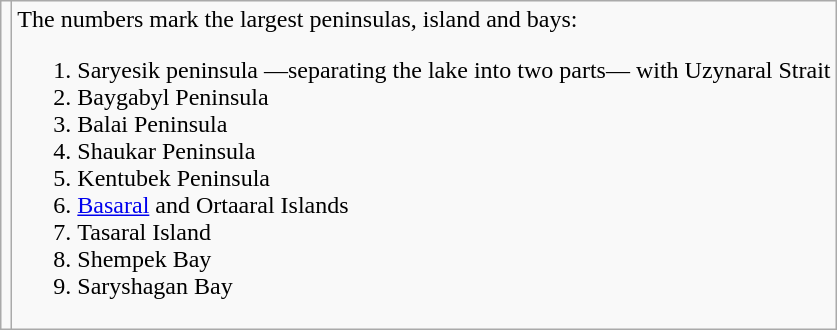<table Class = "wikitable">
<tr>
<td Align = center></td>
<td Align = left>The numbers mark the largest peninsulas, island and bays:<br><ol><li>Saryesik peninsula —separating the lake into two parts— with Uzynaral Strait</li><li>Baygabyl Peninsula</li><li>Balai Peninsula</li><li>Shaukar Peninsula</li><li>Kentubek Peninsula</li><li><a href='#'>Basaral</a> and Ortaaral Islands</li><li>Tasaral Island</li><li>Shempek Bay</li><li>Saryshagan Bay</li></ol></td>
</tr>
</table>
